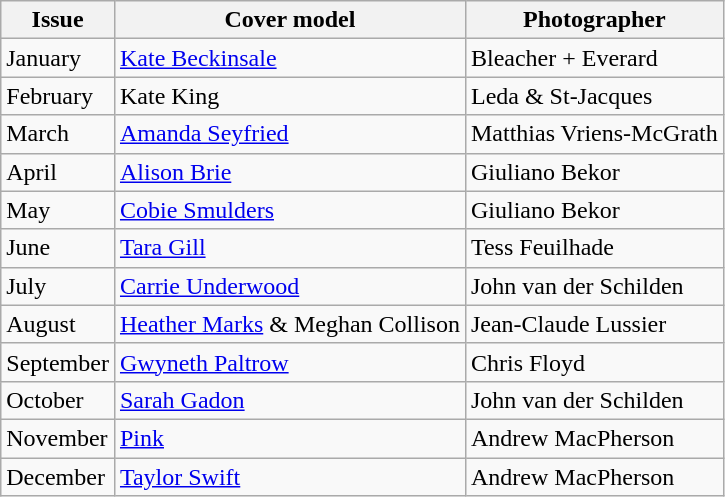<table class="sortable wikitable">
<tr>
<th>Issue</th>
<th>Cover model</th>
<th>Photographer</th>
</tr>
<tr>
<td>January</td>
<td><a href='#'>Kate Beckinsale</a></td>
<td>Bleacher + Everard</td>
</tr>
<tr>
<td>February</td>
<td>Kate King</td>
<td>Leda & St-Jacques</td>
</tr>
<tr>
<td>March</td>
<td><a href='#'>Amanda Seyfried</a></td>
<td>Matthias Vriens-McGrath</td>
</tr>
<tr>
<td>April</td>
<td><a href='#'>Alison Brie</a></td>
<td>Giuliano Bekor</td>
</tr>
<tr>
<td>May</td>
<td><a href='#'>Cobie Smulders</a></td>
<td>Giuliano Bekor</td>
</tr>
<tr>
<td>June</td>
<td><a href='#'>Tara Gill</a></td>
<td>Tess Feuilhade</td>
</tr>
<tr>
<td>July</td>
<td><a href='#'>Carrie Underwood</a></td>
<td>John van der Schilden</td>
</tr>
<tr>
<td>August</td>
<td><a href='#'>Heather Marks</a> & Meghan Collison</td>
<td>Jean-Claude Lussier</td>
</tr>
<tr>
<td>September</td>
<td><a href='#'>Gwyneth Paltrow</a></td>
<td>Chris Floyd</td>
</tr>
<tr>
<td>October</td>
<td><a href='#'>Sarah Gadon</a></td>
<td>John van der Schilden</td>
</tr>
<tr>
<td>November</td>
<td><a href='#'>Pink</a></td>
<td>Andrew MacPherson</td>
</tr>
<tr>
<td>December</td>
<td><a href='#'>Taylor Swift</a></td>
<td>Andrew MacPherson</td>
</tr>
</table>
